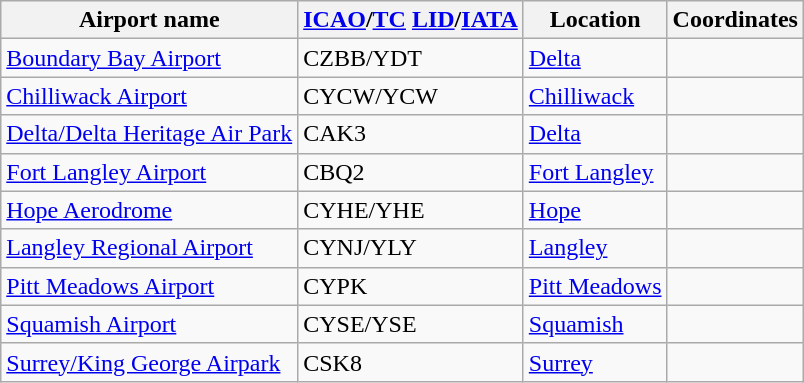<table class="wikitable sortable" style="width:auto;">
<tr>
<th width="*">Airport name</th>
<th width="*"><a href='#'>ICAO</a>/<a href='#'>TC</a> <a href='#'>LID</a>/<a href='#'>IATA</a></th>
<th width="*">Location</th>
<th width="*">Coordinates</th>
</tr>
<tr>
<td><a href='#'>Boundary Bay Airport</a></td>
<td>CZBB/YDT</td>
<td><a href='#'>Delta</a></td>
<td></td>
</tr>
<tr>
<td><a href='#'>Chilliwack Airport</a></td>
<td>CYCW/YCW</td>
<td><a href='#'>Chilliwack</a></td>
<td></td>
</tr>
<tr>
<td><a href='#'>Delta/Delta Heritage Air Park</a></td>
<td>CAK3</td>
<td><a href='#'>Delta</a></td>
<td></td>
</tr>
<tr>
<td><a href='#'>Fort Langley Airport</a></td>
<td>CBQ2</td>
<td><a href='#'>Fort Langley</a></td>
<td></td>
</tr>
<tr>
<td><a href='#'>Hope Aerodrome</a></td>
<td>CYHE/YHE</td>
<td><a href='#'>Hope</a></td>
<td></td>
</tr>
<tr>
<td><a href='#'>Langley Regional Airport</a></td>
<td>CYNJ/YLY</td>
<td><a href='#'>Langley</a></td>
<td></td>
</tr>
<tr>
<td><a href='#'>Pitt Meadows Airport</a></td>
<td>CYPK</td>
<td><a href='#'>Pitt Meadows</a></td>
<td></td>
</tr>
<tr>
<td><a href='#'>Squamish Airport</a></td>
<td>CYSE/YSE</td>
<td><a href='#'>Squamish</a></td>
<td></td>
</tr>
<tr>
<td><a href='#'>Surrey/King George Airpark</a></td>
<td>CSK8</td>
<td><a href='#'>Surrey</a></td>
<td></td>
</tr>
</table>
